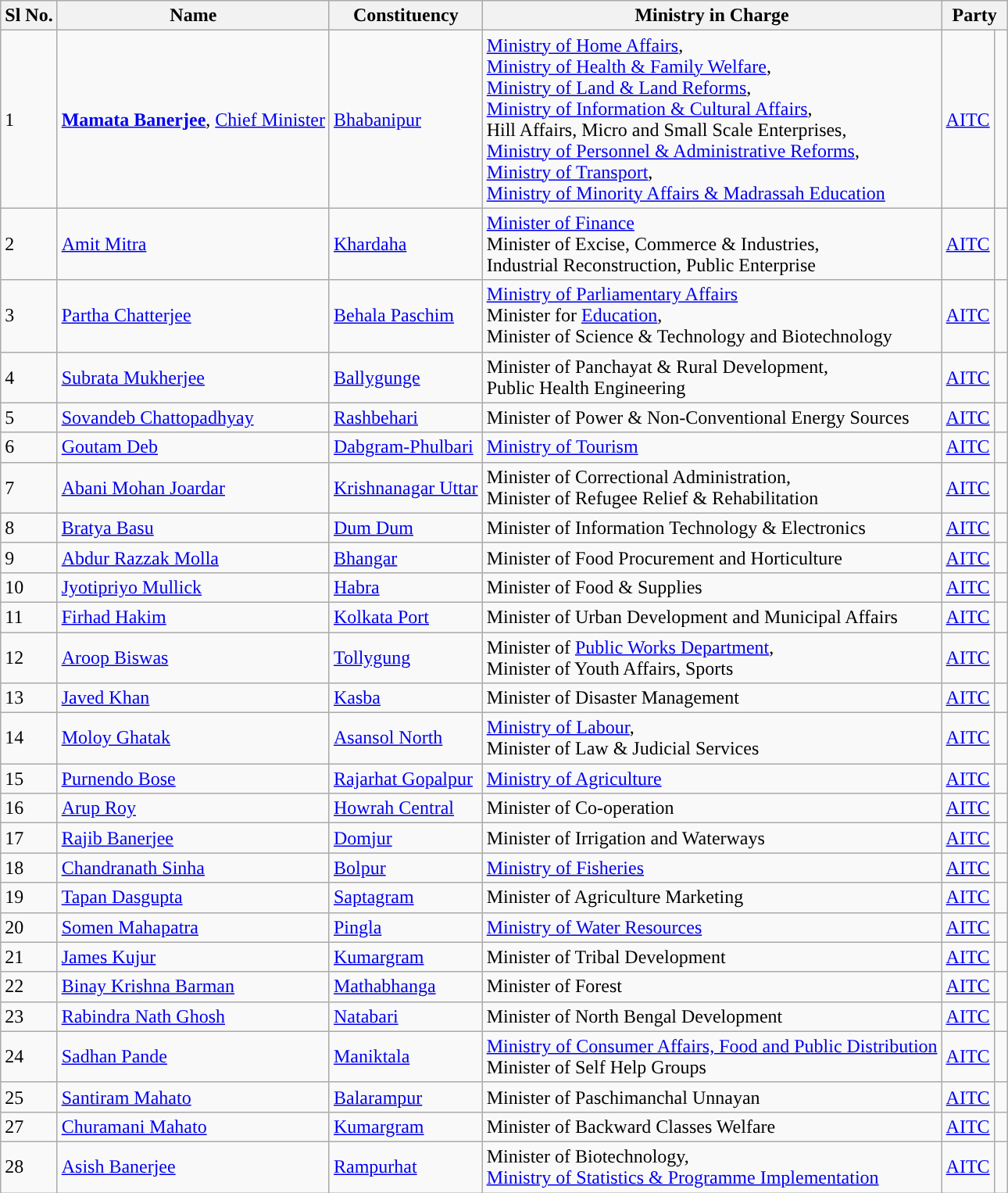<table class="wikitable">
<tr>
<th>Sl No.</th>
<th>Name</th>
<th>Constituency</th>
<th>Ministry in Charge</th>
<th colspan="2" scope="col">Party</th>
</tr>
<tr>
<td>1</td>
<td><strong><a href='#'>Mamata Banerjee</a></strong>, <a href='#'>Chief Minister</a></td>
<td><a href='#'>Bhabanipur</a></td>
<td><a href='#'>Ministry of Home Affairs</a>,<br> <a href='#'>Ministry of Health & Family Welfare</a>,<br> <a href='#'>Ministry of Land & Land Reforms</a>,<br> <a href='#'>Ministry of Information & Cultural Affairs</a>,<br> Hill Affairs, Micro and Small Scale Enterprises,<br> <a href='#'>Ministry of Personnel & Administrative Reforms</a>,<br> <a href='#'>Ministry of Transport</a>,<br> <a href='#'>Ministry of Minority Affairs & Madrassah Education</a></td>
<td><a href='#'>AITC</a></td>
<td width="4px" style="background-color: "></td>
</tr>
<tr>
<td>2</td>
<td><a href='#'>Amit Mitra</a></td>
<td><a href='#'>Khardaha</a></td>
<td><a href='#'>Minister of Finance</a><br>Minister of Excise, Commerce & Industries,<br> Industrial Reconstruction, Public Enterprise</td>
<td><a href='#'>AITC</a></td>
<td width="4px" style="background-color: "></td>
</tr>
<tr>
<td>3</td>
<td><a href='#'>Partha Chatterjee</a></td>
<td><a href='#'>Behala Paschim</a></td>
<td><a href='#'>Ministry of Parliamentary Affairs</a><br>Minister for <a href='#'>Education</a>,<br>Minister of Science & Technology and Biotechnology</td>
<td><a href='#'>AITC</a></td>
<td width="4px" style="background-color: "></td>
</tr>
<tr>
<td>4</td>
<td><a href='#'>Subrata Mukherjee</a></td>
<td><a href='#'>Ballygunge</a></td>
<td>Minister of Panchayat & Rural Development,<br>Public Health Engineering</td>
<td><a href='#'>AITC</a></td>
<td width="4px" style="background-color: "></td>
</tr>
<tr>
<td>5</td>
<td><a href='#'>Sovandeb Chattopadhyay</a></td>
<td><a href='#'>Rashbehari</a></td>
<td>Minister of Power & Non-Conventional Energy Sources</td>
<td><a href='#'>AITC</a></td>
<td width="4px" style="background-color: "></td>
</tr>
<tr>
<td>6</td>
<td><a href='#'>Goutam Deb</a></td>
<td><a href='#'>Dabgram-Phulbari</a></td>
<td><a href='#'>Ministry of Tourism</a></td>
<td><a href='#'>AITC</a></td>
<td width="4px" style="background-color: "></td>
</tr>
<tr>
<td>7</td>
<td><a href='#'>Abani Mohan Joardar</a></td>
<td><a href='#'>Krishnanagar Uttar</a></td>
<td>Minister of Correctional Administration,<br> Minister of Refugee Relief & Rehabilitation</td>
<td><a href='#'>AITC</a></td>
<td width="4px" style="background-color: "></td>
</tr>
<tr>
<td>8</td>
<td><a href='#'>Bratya Basu</a></td>
<td><a href='#'>Dum Dum</a></td>
<td>Minister of Information Technology & Electronics</td>
<td><a href='#'>AITC</a></td>
<td width="4px" style="background-color: "></td>
</tr>
<tr>
<td>9</td>
<td><a href='#'>Abdur Razzak Molla</a></td>
<td><a href='#'>Bhangar</a></td>
<td>Minister of Food Procurement and Horticulture</td>
<td><a href='#'>AITC</a></td>
<td width="4px" style="background-color: "></td>
</tr>
<tr>
<td>10</td>
<td><a href='#'>Jyotipriyo Mullick</a></td>
<td><a href='#'>Habra</a></td>
<td>Minister of Food & Supplies</td>
<td><a href='#'>AITC</a></td>
<td width="4px" style="background-color: "></td>
</tr>
<tr>
<td>11</td>
<td><a href='#'>Firhad Hakim</a></td>
<td><a href='#'>Kolkata Port</a></td>
<td>Minister of Urban Development and Municipal Affairs</td>
<td><a href='#'>AITC</a></td>
<td width="4px" style="background-color: "></td>
</tr>
<tr>
<td>12</td>
<td><a href='#'>Aroop Biswas</a></td>
<td><a href='#'>Tollygung</a></td>
<td>Minister of <a href='#'>Public Works Department</a>,<br>Minister of Youth Affairs, Sports</td>
<td><a href='#'>AITC</a></td>
<td width="4px" style="background-color: "></td>
</tr>
<tr>
<td>13</td>
<td><a href='#'>Javed Khan</a></td>
<td><a href='#'>Kasba</a></td>
<td>Minister of Disaster Management</td>
<td><a href='#'>AITC</a></td>
<td width="4px" style="background-color: "></td>
</tr>
<tr>
<td>14</td>
<td><a href='#'>Moloy Ghatak</a></td>
<td><a href='#'>Asansol North</a></td>
<td><a href='#'>Ministry of Labour</a>,<br>Minister of Law & Judicial Services</td>
<td><a href='#'>AITC</a></td>
<td width="4px" style="background-color: "></td>
</tr>
<tr>
<td>15</td>
<td><a href='#'>Purnendo Bose</a></td>
<td><a href='#'>Rajarhat Gopalpur</a></td>
<td><a href='#'>Ministry of Agriculture</a></td>
<td><a href='#'>AITC</a></td>
<td width="4px" style="background-color: "></td>
</tr>
<tr>
<td>16</td>
<td><a href='#'>Arup Roy</a></td>
<td><a href='#'>Howrah Central</a></td>
<td>Minister of Co-operation</td>
<td><a href='#'>AITC</a></td>
<td width="4px" style="background-color: "></td>
</tr>
<tr>
<td>17</td>
<td><a href='#'>Rajib Banerjee</a></td>
<td><a href='#'>Domjur</a></td>
<td>Minister of Irrigation and Waterways</td>
<td><a href='#'>AITC</a></td>
<td width="4px" style="background-color: "></td>
</tr>
<tr>
<td>18</td>
<td><a href='#'>Chandranath Sinha</a></td>
<td><a href='#'>Bolpur</a></td>
<td><a href='#'>Ministry of Fisheries</a></td>
<td><a href='#'>AITC</a></td>
<td width="4px" style="background-color: "></td>
</tr>
<tr>
<td>19</td>
<td><a href='#'>Tapan Dasgupta</a></td>
<td><a href='#'>Saptagram</a></td>
<td>Minister of Agriculture Marketing</td>
<td><a href='#'>AITC</a></td>
<td width="4px" style="background-color: "></td>
</tr>
<tr>
<td>20</td>
<td><a href='#'>Somen Mahapatra</a></td>
<td><a href='#'>Pingla</a></td>
<td><a href='#'>Ministry of Water Resources</a></td>
<td><a href='#'>AITC</a></td>
<td width="4px" style="background-color: "></td>
</tr>
<tr>
<td>21</td>
<td><a href='#'>James Kujur</a></td>
<td><a href='#'>Kumargram</a></td>
<td>Minister of Tribal Development</td>
<td><a href='#'>AITC</a></td>
<td width="4px" style="background-color: "></td>
</tr>
<tr>
<td>22</td>
<td><a href='#'>Binay Krishna Barman</a></td>
<td><a href='#'>Mathabhanga</a></td>
<td>Minister of Forest</td>
<td><a href='#'>AITC</a></td>
<td width="4px" style="background-color: "></td>
</tr>
<tr>
<td>23</td>
<td><a href='#'>Rabindra Nath Ghosh</a></td>
<td><a href='#'>Natabari</a></td>
<td>Minister of North Bengal Development</td>
<td><a href='#'>AITC</a></td>
<td width="4px" style="background-color: "></td>
</tr>
<tr>
<td>24</td>
<td><a href='#'>Sadhan Pande</a></td>
<td><a href='#'>Maniktala</a></td>
<td><a href='#'>Ministry of Consumer Affairs, Food and Public Distribution</a><br>Minister of Self Help Groups</td>
<td><a href='#'>AITC</a></td>
<td width="4px" style="background-color: "></td>
</tr>
<tr>
<td>25</td>
<td><a href='#'>Santiram Mahato</a></td>
<td><a href='#'>Balarampur</a></td>
<td>Minister of Paschimanchal Unnayan</td>
<td><a href='#'>AITC</a></td>
<td width="4px" style="background-color: "></td>
</tr>
<tr>
<td>27</td>
<td><a href='#'>Churamani Mahato</a></td>
<td><a href='#'>Kumargram</a></td>
<td>Minister of Backward Classes Welfare</td>
<td><a href='#'>AITC</a></td>
<td width="4px" style="background-color: "></td>
</tr>
<tr>
<td>28</td>
<td><a href='#'>Asish Banerjee</a></td>
<td><a href='#'>Rampurhat</a></td>
<td>Minister of Biotechnology,<br><a href='#'>Ministry of Statistics & Programme Implementation</a></td>
<td><a href='#'>AITC</a></td>
<td width="4px" style="background-color: "></td>
</tr>
</table>
